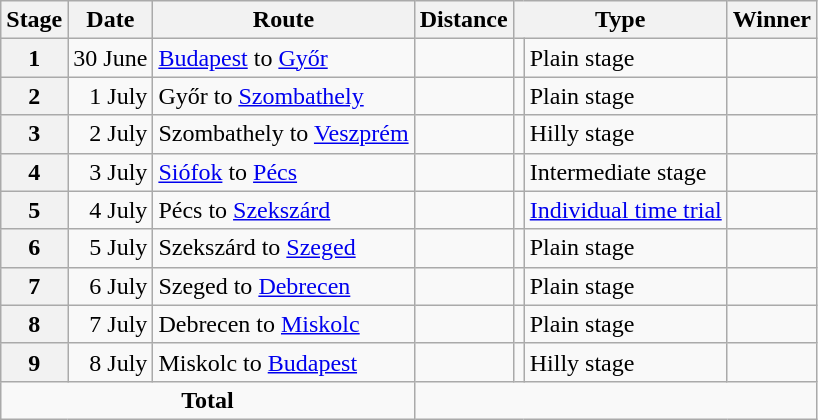<table class="wikitable">
<tr>
<th scope="col">Stage</th>
<th scope="col">Date</th>
<th scope="col">Route</th>
<th scope="col">Distance</th>
<th scope="col" colspan="2">Type</th>
<th scope="col">Winner</th>
</tr>
<tr>
<th scope="col">1</th>
<td style="text-align:right;">30 June</td>
<td><a href='#'>Budapest</a> to <a href='#'>Győr</a></td>
<td></td>
<td></td>
<td>Plain stage</td>
<td></td>
</tr>
<tr>
<th scope="col">2</th>
<td style="text-align:right;">1 July</td>
<td>Győr to <a href='#'>Szombathely</a></td>
<td></td>
<td></td>
<td>Plain stage</td>
<td></td>
</tr>
<tr>
<th scope="col">3</th>
<td style="text-align:right;">2 July</td>
<td>Szombathely to <a href='#'>Veszprém</a></td>
<td></td>
<td></td>
<td>Hilly stage</td>
<td></td>
</tr>
<tr>
<th scope="col">4</th>
<td style="text-align:right;">3 July</td>
<td><a href='#'>Siófok</a> to <a href='#'>Pécs</a></td>
<td></td>
<td></td>
<td>Intermediate stage</td>
<td></td>
</tr>
<tr>
<th scope="col">5</th>
<td style="text-align:right;">4 July</td>
<td>Pécs to <a href='#'>Szekszárd</a></td>
<td></td>
<td></td>
<td><a href='#'>Individual time trial</a></td>
<td></td>
</tr>
<tr>
<th scope="col">6</th>
<td style="text-align:right;">5 July</td>
<td>Szekszárd to <a href='#'>Szeged</a></td>
<td></td>
<td></td>
<td>Plain stage</td>
<td></td>
</tr>
<tr>
<th scope="col">7</th>
<td style="text-align:right;">6 July</td>
<td>Szeged to <a href='#'>Debrecen</a></td>
<td></td>
<td></td>
<td>Plain stage</td>
<td></td>
</tr>
<tr>
<th scope="col">8</th>
<td style="text-align:right;">7 July</td>
<td>Debrecen to <a href='#'>Miskolc</a></td>
<td></td>
<td></td>
<td>Plain stage</td>
<td></td>
</tr>
<tr>
<th scope="col">9</th>
<td style="text-align:right;">8 July</td>
<td>Miskolc to <a href='#'>Budapest</a></td>
<td></td>
<td></td>
<td>Hilly stage</td>
<td></td>
</tr>
<tr>
<td colspan="3" style="text-align:center"><strong>Total</strong></td>
<td colspan="4" style="text-align:center"><strong></strong></td>
</tr>
</table>
